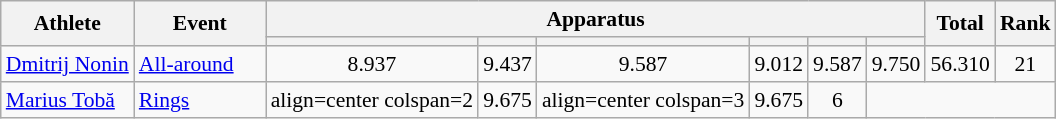<table class="wikitable" style="font-size:90%">
<tr>
<th rowspan=2>Athlete</th>
<th rowspan=2>Event</th>
<th colspan =6>Apparatus</th>
<th rowspan=2>Total</th>
<th rowspan=2>Rank</th>
</tr>
<tr style="font-size:95%">
<th></th>
<th></th>
<th></th>
<th></th>
<th></th>
<th></th>
</tr>
<tr>
<td align=left><a href='#'>Dmitrij Nonin</a></td>
<td align=left><a href='#'>All-around</a>     </td>
<td align=center>8.937</td>
<td align=center>9.437</td>
<td align=center>9.587</td>
<td align=center>9.012</td>
<td align=center>9.587</td>
<td align=center>9.750</td>
<td align=center>56.310</td>
<td align=center>21</td>
</tr>
<tr>
<td align=left><a href='#'>Marius Tobă</a></td>
<td align=left><a href='#'>Rings</a></td>
<td>align=center colspan=2 </td>
<td align=center>9.675</td>
<td>align=center colspan=3 </td>
<td align=center>9.675</td>
<td align=center>6</td>
</tr>
</table>
